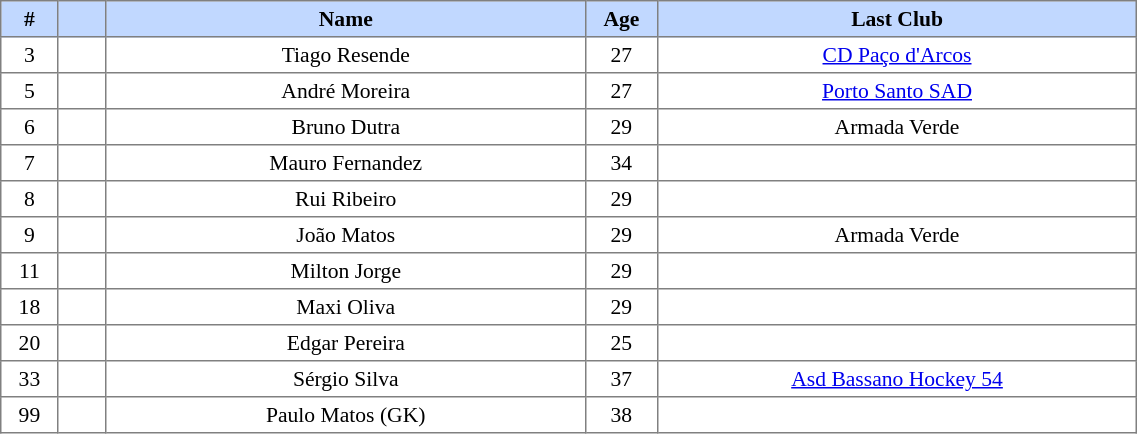<table border=1 style="border-collapse:collapse; font-size:90%;" cellpadding=3 cellspacing=0 width=60%>
<tr bgcolor=#C1D8FF>
<th width=2%>#</th>
<th width=2%></th>
<th width=20%>Name</th>
<th width=2%>Age</th>
<th width=20%>Last Club</th>
</tr>
<tr align=center>
<td>3</td>
<td></td>
<td>Tiago Resende</td>
<td>27</td>
<td><a href='#'>CD Paço d'Arcos</a></td>
</tr>
<tr align=center>
<td>5</td>
<td></td>
<td>André Moreira</td>
<td>27</td>
<td><a href='#'>Porto Santo SAD</a></td>
</tr>
<tr align=center>
<td>6</td>
<td></td>
<td>Bruno Dutra</td>
<td>29</td>
<td>Armada Verde</td>
</tr>
<tr align=center>
<td>7</td>
<td></td>
<td>Mauro Fernandez</td>
<td>34</td>
<td></td>
</tr>
<tr align=center>
<td>8</td>
<td></td>
<td>Rui Ribeiro</td>
<td>29</td>
<td></td>
</tr>
<tr align=center>
<td>9</td>
<td></td>
<td>João Matos</td>
<td>29</td>
<td>Armada Verde</td>
</tr>
<tr align=center>
<td>11</td>
<td></td>
<td>Milton Jorge</td>
<td>29</td>
<td></td>
</tr>
<tr align=center>
<td>18</td>
<td></td>
<td>Maxi Oliva</td>
<td>29</td>
<td></td>
</tr>
<tr align=center>
<td>20</td>
<td></td>
<td>Edgar Pereira</td>
<td>25</td>
<td></td>
</tr>
<tr align=center>
<td>33</td>
<td></td>
<td>Sérgio Silva</td>
<td>37</td>
<td><a href='#'>Asd Bassano Hockey 54</a></td>
</tr>
<tr align=center>
<td>99</td>
<td></td>
<td>Paulo Matos (GK)</td>
<td>38</td>
<td></td>
</tr>
</table>
